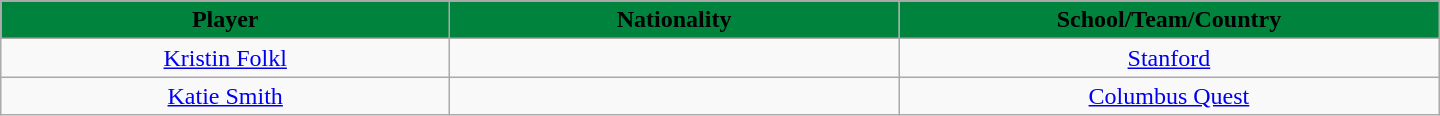<table class="wikitable" style="text-align:center; width:60em">
<tr>
<th style="background: #00843D" width="10%"><span>Player</span></th>
<th style="background: #00843D" width="10%"><span>Nationality</span></th>
<th style="background: #00843D" width="10%"><span>School/Team/Country</span></th>
</tr>
<tr>
<td><a href='#'>Kristin Folkl</a></td>
<td></td>
<td><a href='#'>Stanford</a></td>
</tr>
<tr>
<td><a href='#'>Katie Smith</a></td>
<td></td>
<td><a href='#'>Columbus Quest</a></td>
</tr>
</table>
